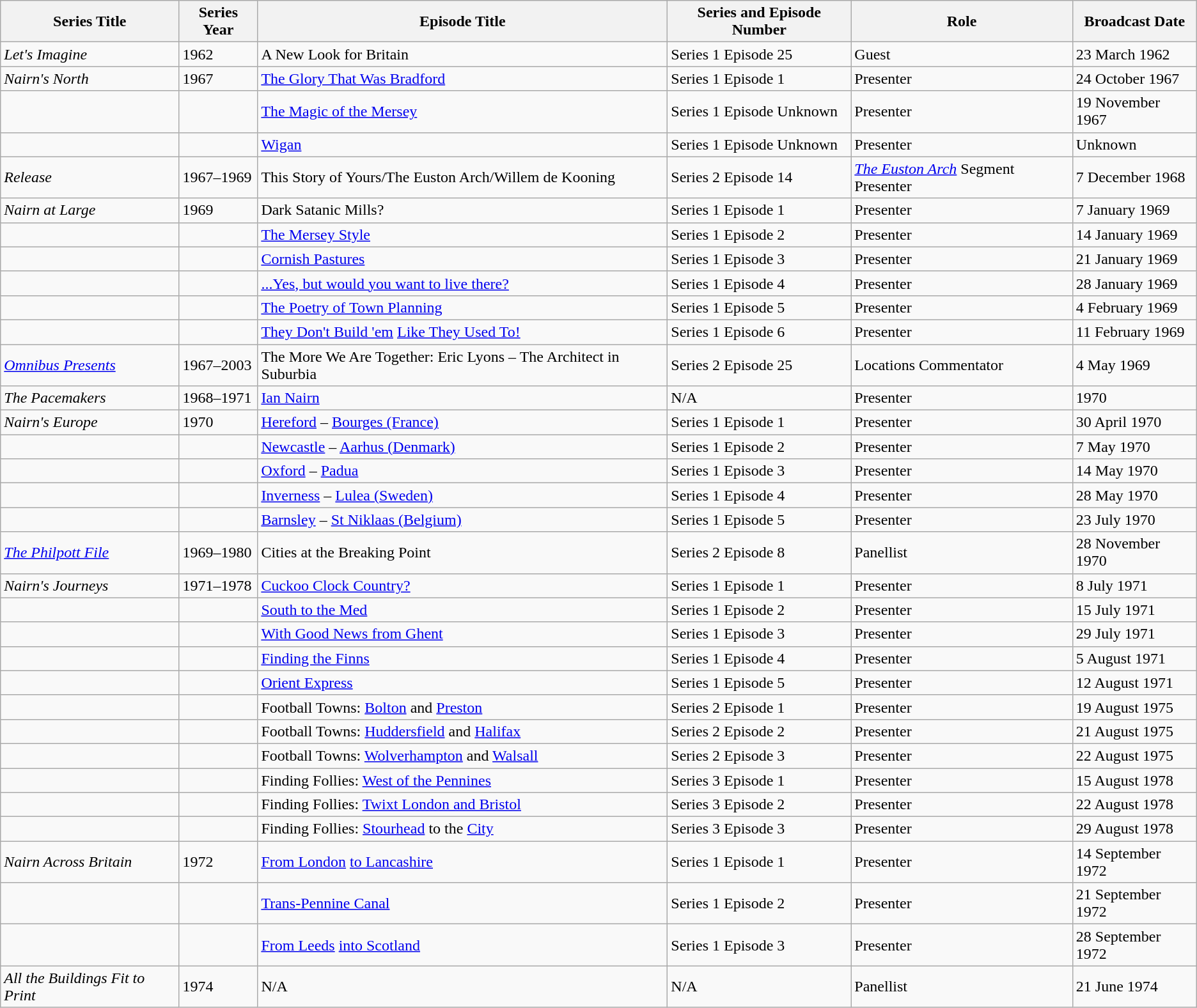<table class="wikitable">
<tr>
<th>Series Title</th>
<th>Series Year</th>
<th>Episode Title</th>
<th>Series and Episode Number</th>
<th>Role</th>
<th>Broadcast Date</th>
</tr>
<tr>
<td><em>Let's Imagine</em></td>
<td>1962</td>
<td>A New Look for Britain</td>
<td>Series 1 Episode 25</td>
<td>Guest</td>
<td>23 March 1962</td>
</tr>
<tr>
<td><em>Nairn's North</em></td>
<td>1967</td>
<td><a href='#'>The Glory That Was Bradford</a></td>
<td>Series 1 Episode 1</td>
<td>Presenter</td>
<td>24 October 1967</td>
</tr>
<tr>
<td></td>
<td></td>
<td><a href='#'>The Magic of the Mersey</a></td>
<td>Series 1 Episode Unknown</td>
<td>Presenter</td>
<td>19 November 1967</td>
</tr>
<tr>
<td></td>
<td></td>
<td><a href='#'>Wigan</a></td>
<td>Series 1 Episode Unknown</td>
<td>Presenter</td>
<td>Unknown</td>
</tr>
<tr>
<td><em>Release</em></td>
<td>1967–1969</td>
<td>This Story of Yours/The Euston Arch/Willem de Kooning</td>
<td>Series 2 Episode 14</td>
<td><em><a href='#'>The Euston Arch</a></em> Segment Presenter</td>
<td>7 December 1968</td>
</tr>
<tr>
<td><em>Nairn at Large</em></td>
<td>1969</td>
<td>Dark Satanic Mills?</td>
<td>Series 1 Episode 1</td>
<td>Presenter</td>
<td>7 January 1969</td>
</tr>
<tr>
<td></td>
<td></td>
<td><a href='#'>The Mersey Style</a></td>
<td>Series 1 Episode 2</td>
<td>Presenter</td>
<td>14 January 1969</td>
</tr>
<tr>
<td></td>
<td></td>
<td><a href='#'>Cornish Pastures</a></td>
<td>Series 1 Episode 3</td>
<td>Presenter</td>
<td>21 January 1969</td>
</tr>
<tr>
<td></td>
<td></td>
<td><a href='#'>...Yes, but would you want to live there?</a></td>
<td>Series 1 Episode 4</td>
<td>Presenter</td>
<td>28 January 1969</td>
</tr>
<tr>
<td></td>
<td></td>
<td><a href='#'>The Poetry of Town Planning</a></td>
<td>Series 1 Episode 5</td>
<td>Presenter</td>
<td>4 February 1969</td>
</tr>
<tr>
<td></td>
<td></td>
<td><a href='#'>They Don't Build 'em</a> <a href='#'>Like They Used To!</a></td>
<td>Series 1 Episode 6</td>
<td>Presenter</td>
<td>11 February 1969</td>
</tr>
<tr>
<td><em><a href='#'>Omnibus Presents</a></em></td>
<td>1967–2003</td>
<td>The More We Are Together: Eric Lyons – The Architect in Suburbia</td>
<td>Series 2 Episode 25</td>
<td>Locations Commentator</td>
<td>4 May 1969</td>
</tr>
<tr>
<td><em>The Pacemakers</em></td>
<td>1968–1971</td>
<td><a href='#'>Ian Nairn</a></td>
<td>N/A</td>
<td>Presenter</td>
<td>1970</td>
</tr>
<tr>
<td><em>Nairn's Europe</em></td>
<td>1970</td>
<td><a href='#'>Hereford</a> – <a href='#'>Bourges (France)</a></td>
<td>Series 1 Episode 1</td>
<td>Presenter</td>
<td>30 April 1970</td>
</tr>
<tr>
<td></td>
<td></td>
<td><a href='#'>Newcastle</a> – <a href='#'>Aarhus (Denmark)</a></td>
<td>Series 1 Episode 2</td>
<td>Presenter</td>
<td>7 May 1970</td>
</tr>
<tr>
<td></td>
<td></td>
<td><a href='#'>Oxford</a> – <a href='#'>Padua</a></td>
<td>Series 1 Episode 3</td>
<td>Presenter</td>
<td>14 May 1970</td>
</tr>
<tr>
<td></td>
<td></td>
<td><a href='#'>Inverness</a> – <a href='#'>Lulea (Sweden)</a></td>
<td>Series 1 Episode 4</td>
<td>Presenter</td>
<td>28 May 1970</td>
</tr>
<tr>
<td></td>
<td></td>
<td><a href='#'>Barnsley</a> – <a href='#'>St Niklaas (Belgium)</a></td>
<td>Series 1 Episode 5</td>
<td>Presenter</td>
<td>23 July 1970</td>
</tr>
<tr>
<td><em><a href='#'>The Philpott File</a></em></td>
<td>1969–1980</td>
<td>Cities at the Breaking Point</td>
<td>Series 2 Episode 8</td>
<td>Panellist</td>
<td>28 November 1970</td>
</tr>
<tr>
<td><em>Nairn's Journeys</em></td>
<td>1971–1978</td>
<td><a href='#'>Cuckoo Clock Country?</a></td>
<td>Series 1 Episode 1</td>
<td>Presenter</td>
<td>8 July 1971</td>
</tr>
<tr>
<td></td>
<td></td>
<td><a href='#'>South to the Med</a></td>
<td>Series 1 Episode 2</td>
<td>Presenter</td>
<td>15 July 1971</td>
</tr>
<tr>
<td></td>
<td></td>
<td><a href='#'>With Good News from Ghent</a></td>
<td>Series 1 Episode 3</td>
<td>Presenter</td>
<td>29 July 1971</td>
</tr>
<tr>
<td></td>
<td></td>
<td><a href='#'>Finding the Finns</a></td>
<td>Series 1 Episode 4</td>
<td>Presenter</td>
<td>5 August 1971</td>
</tr>
<tr>
<td></td>
<td></td>
<td><a href='#'>Orient Express</a></td>
<td>Series 1 Episode 5</td>
<td>Presenter</td>
<td>12 August 1971</td>
</tr>
<tr>
<td></td>
<td></td>
<td>Football Towns: <a href='#'>Bolton</a> and <a href='#'>Preston</a></td>
<td>Series 2 Episode 1</td>
<td>Presenter</td>
<td>19 August 1975</td>
</tr>
<tr>
<td></td>
<td></td>
<td>Football Towns: <a href='#'>Huddersfield</a> and <a href='#'>Halifax</a></td>
<td>Series 2 Episode 2</td>
<td>Presenter</td>
<td>21 August 1975</td>
</tr>
<tr>
<td></td>
<td></td>
<td>Football Towns: <a href='#'>Wolverhampton</a> and <a href='#'>Walsall</a></td>
<td>Series 2 Episode 3</td>
<td>Presenter</td>
<td>22 August 1975</td>
</tr>
<tr>
<td></td>
<td></td>
<td>Finding Follies: <a href='#'>West of the Pennines</a></td>
<td>Series 3 Episode 1</td>
<td>Presenter</td>
<td>15 August 1978</td>
</tr>
<tr>
<td></td>
<td></td>
<td>Finding Follies: <a href='#'>Twixt London and Bristol</a></td>
<td>Series 3 Episode 2</td>
<td>Presenter</td>
<td>22 August 1978</td>
</tr>
<tr>
<td></td>
<td></td>
<td>Finding Follies: <a href='#'>Stourhead</a> to the <a href='#'>City</a></td>
<td>Series 3 Episode 3</td>
<td>Presenter</td>
<td>29 August 1978</td>
</tr>
<tr>
<td><em>Nairn Across Britain</em></td>
<td>1972</td>
<td><a href='#'>From London</a> <a href='#'>to Lancashire</a></td>
<td>Series 1 Episode 1</td>
<td>Presenter</td>
<td>14 September 1972</td>
</tr>
<tr>
<td></td>
<td></td>
<td><a href='#'>Trans-Pennine Canal</a></td>
<td>Series 1 Episode 2</td>
<td>Presenter</td>
<td>21 September 1972</td>
</tr>
<tr>
<td></td>
<td></td>
<td><a href='#'>From Leeds</a> <a href='#'>into Scotland</a></td>
<td>Series 1 Episode 3</td>
<td>Presenter</td>
<td>28 September 1972</td>
</tr>
<tr>
<td><em>All the Buildings Fit to Print</em></td>
<td>1974</td>
<td>N/A</td>
<td>N/A</td>
<td>Panellist</td>
<td>21 June 1974</td>
</tr>
</table>
